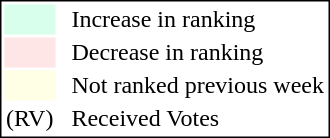<table style="border:1px solid black;">
<tr>
<td style="background:#D8FFEB; width:20px;"></td>
<td> </td>
<td>Increase in ranking</td>
</tr>
<tr>
<td style="background:#FFE6E6; width:20px;"></td>
<td> </td>
<td>Decrease in ranking</td>
</tr>
<tr>
<td style="background:#FFFFE6; width:20px;"></td>
<td> </td>
<td>Not ranked previous week</td>
</tr>
<tr>
<td>(RV)</td>
<td> </td>
<td>Received Votes</td>
</tr>
</table>
